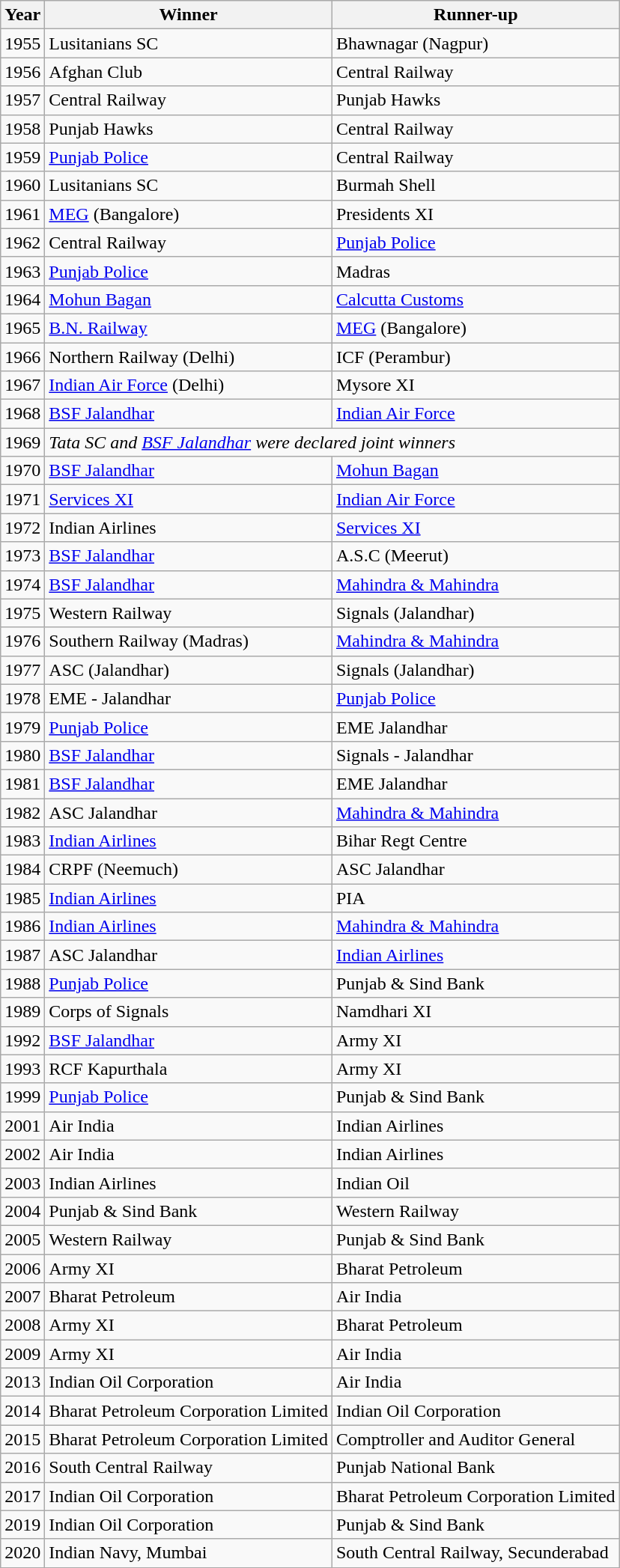<table class="wikitable">
<tr>
<th>Year</th>
<th>Winner</th>
<th>Runner-up</th>
</tr>
<tr>
<td>1955</td>
<td>Lusitanians SC</td>
<td>Bhawnagar (Nagpur)</td>
</tr>
<tr>
<td>1956</td>
<td> Afghan Club</td>
<td>Central Railway</td>
</tr>
<tr>
<td>1957</td>
<td>Central Railway</td>
<td>Punjab Hawks</td>
</tr>
<tr>
<td>1958</td>
<td>Punjab Hawks</td>
<td>Central Railway</td>
</tr>
<tr>
<td>1959</td>
<td><a href='#'>Punjab Police</a></td>
<td>Central Railway</td>
</tr>
<tr>
<td>1960</td>
<td>Lusitanians SC</td>
<td>Burmah Shell</td>
</tr>
<tr>
<td>1961</td>
<td><a href='#'>MEG</a> (Bangalore)</td>
<td>Presidents XI</td>
</tr>
<tr>
<td>1962</td>
<td>Central Railway</td>
<td><a href='#'>Punjab Police</a></td>
</tr>
<tr>
<td>1963</td>
<td><a href='#'>Punjab Police</a></td>
<td>Madras</td>
</tr>
<tr>
<td>1964</td>
<td><a href='#'>Mohun Bagan</a></td>
<td><a href='#'>Calcutta Customs</a></td>
</tr>
<tr>
<td>1965</td>
<td><a href='#'>B.N. Railway</a></td>
<td><a href='#'>MEG</a> (Bangalore)</td>
</tr>
<tr>
<td>1966</td>
<td>Northern Railway (Delhi)</td>
<td>ICF (Perambur)</td>
</tr>
<tr>
<td>1967</td>
<td><a href='#'>Indian Air Force</a> (Delhi)</td>
<td>Mysore XI</td>
</tr>
<tr>
<td>1968</td>
<td><a href='#'>BSF Jalandhar</a></td>
<td><a href='#'>Indian Air Force</a></td>
</tr>
<tr>
<td>1969</td>
<td colspan=2><em>Tata SC and <a href='#'>BSF Jalandhar</a> were declared joint winners</em></td>
</tr>
<tr>
<td>1970</td>
<td><a href='#'>BSF Jalandhar</a></td>
<td><a href='#'>Mohun Bagan</a></td>
</tr>
<tr>
<td>1971</td>
<td><a href='#'>Services XI</a></td>
<td><a href='#'>Indian Air Force</a></td>
</tr>
<tr>
<td>1972</td>
<td>Indian Airlines</td>
<td><a href='#'>Services XI</a></td>
</tr>
<tr>
<td>1973</td>
<td><a href='#'>BSF Jalandhar</a></td>
<td>A.S.C (Meerut)</td>
</tr>
<tr>
<td>1974</td>
<td><a href='#'>BSF Jalandhar</a></td>
<td><a href='#'>Mahindra & Mahindra</a></td>
</tr>
<tr>
<td>1975</td>
<td>Western Railway</td>
<td>Signals (Jalandhar)</td>
</tr>
<tr>
<td>1976</td>
<td>Southern Railway (Madras)</td>
<td><a href='#'>Mahindra & Mahindra</a></td>
</tr>
<tr>
<td>1977</td>
<td>ASC (Jalandhar)</td>
<td>Signals (Jalandhar)</td>
</tr>
<tr>
<td>1978</td>
<td>EME - Jalandhar</td>
<td><a href='#'>Punjab Police</a></td>
</tr>
<tr>
<td>1979</td>
<td><a href='#'>Punjab Police</a></td>
<td>EME Jalandhar</td>
</tr>
<tr>
<td>1980</td>
<td><a href='#'>BSF Jalandhar</a></td>
<td>Signals - Jalandhar</td>
</tr>
<tr>
<td>1981</td>
<td><a href='#'>BSF Jalandhar</a></td>
<td>EME Jalandhar</td>
</tr>
<tr>
<td>1982</td>
<td>ASC Jalandhar</td>
<td><a href='#'>Mahindra & Mahindra</a></td>
</tr>
<tr>
<td>1983</td>
<td><a href='#'>Indian Airlines</a></td>
<td>Bihar Regt Centre</td>
</tr>
<tr>
<td>1984</td>
<td>CRPF (Neemuch)</td>
<td>ASC Jalandhar</td>
</tr>
<tr>
<td>1985</td>
<td><a href='#'>Indian Airlines</a></td>
<td> PIA</td>
</tr>
<tr>
<td>1986</td>
<td><a href='#'>Indian Airlines</a></td>
<td><a href='#'>Mahindra & Mahindra</a></td>
</tr>
<tr>
<td>1987</td>
<td>ASC Jalandhar</td>
<td><a href='#'>Indian Airlines</a></td>
</tr>
<tr>
<td>1988</td>
<td><a href='#'>Punjab Police</a></td>
<td>Punjab & Sind Bank</td>
</tr>
<tr>
<td>1989</td>
<td>Corps of Signals</td>
<td>Namdhari XI</td>
</tr>
<tr>
<td>1992</td>
<td><a href='#'>BSF Jalandhar</a></td>
<td>Army XI</td>
</tr>
<tr>
<td>1993</td>
<td>RCF Kapurthala</td>
<td>Army XI</td>
</tr>
<tr>
<td>1999</td>
<td><a href='#'>Punjab Police</a></td>
<td>Punjab & Sind Bank</td>
</tr>
<tr>
<td>2001</td>
<td>Air India</td>
<td>Indian Airlines</td>
</tr>
<tr>
<td>2002</td>
<td>Air India</td>
<td>Indian Airlines</td>
</tr>
<tr>
<td>2003</td>
<td>Indian Airlines</td>
<td>Indian Oil</td>
</tr>
<tr>
<td>2004</td>
<td>Punjab & Sind Bank</td>
<td>Western Railway</td>
</tr>
<tr>
<td>2005</td>
<td>Western Railway</td>
<td>Punjab & Sind Bank</td>
</tr>
<tr>
<td>2006</td>
<td>Army XI</td>
<td>Bharat Petroleum</td>
</tr>
<tr>
<td>2007</td>
<td>Bharat Petroleum</td>
<td>Air India</td>
</tr>
<tr>
<td>2008</td>
<td>Army XI</td>
<td>Bharat Petroleum</td>
</tr>
<tr>
<td>2009</td>
<td>Army XI</td>
<td>Air India</td>
</tr>
<tr>
<td>2013</td>
<td>Indian Oil Corporation</td>
<td>Air India</td>
</tr>
<tr>
<td>2014</td>
<td>Bharat Petroleum Corporation Limited</td>
<td>Indian Oil Corporation</td>
</tr>
<tr>
<td>2015</td>
<td>Bharat Petroleum Corporation Limited</td>
<td>Comptroller and Auditor General</td>
</tr>
<tr>
<td>2016</td>
<td>South Central Railway</td>
<td>Punjab National Bank</td>
</tr>
<tr>
<td>2017</td>
<td>Indian Oil Corporation</td>
<td>Bharat Petroleum Corporation Limited</td>
</tr>
<tr>
<td>2019</td>
<td>Indian Oil Corporation</td>
<td>Punjab & Sind Bank</td>
</tr>
<tr>
<td>2020</td>
<td>Indian Navy, Mumbai</td>
<td>South Central Railway, Secunderabad</td>
</tr>
</table>
